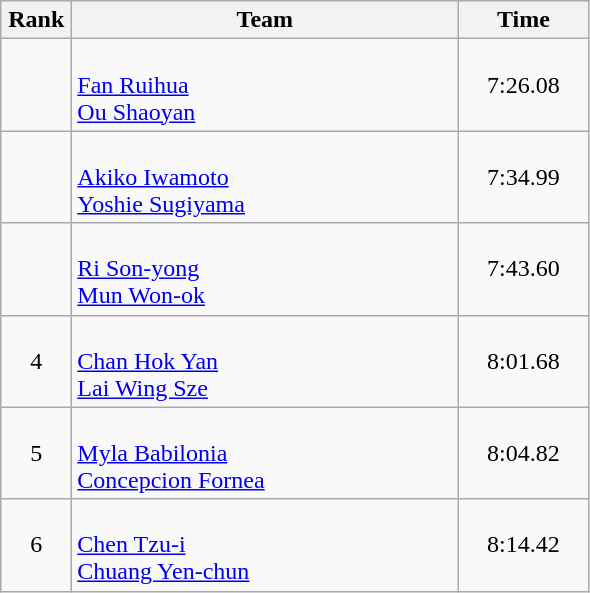<table class=wikitable style="text-align:center">
<tr>
<th width=40>Rank</th>
<th width=250>Team</th>
<th width=80>Time</th>
</tr>
<tr>
<td></td>
<td align=left><br><a href='#'>Fan Ruihua</a><br><a href='#'>Ou Shaoyan</a></td>
<td>7:26.08</td>
</tr>
<tr>
<td></td>
<td align=left><br><a href='#'>Akiko Iwamoto</a><br><a href='#'>Yoshie Sugiyama</a></td>
<td>7:34.99</td>
</tr>
<tr>
<td></td>
<td align=left><br><a href='#'>Ri Son-yong</a><br><a href='#'>Mun Won-ok</a></td>
<td>7:43.60</td>
</tr>
<tr>
<td>4</td>
<td align=left><br><a href='#'>Chan Hok Yan</a><br><a href='#'>Lai Wing Sze</a></td>
<td>8:01.68</td>
</tr>
<tr>
<td>5</td>
<td align=left><br><a href='#'>Myla Babilonia</a><br><a href='#'>Concepcion Fornea</a></td>
<td>8:04.82</td>
</tr>
<tr>
<td>6</td>
<td align=left><br><a href='#'>Chen Tzu-i</a><br><a href='#'>Chuang Yen-chun</a></td>
<td>8:14.42</td>
</tr>
</table>
